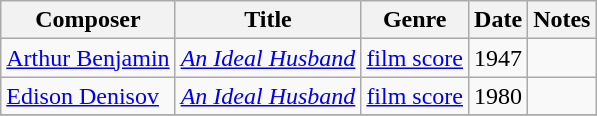<table class="wikitable sortable" style="text-align: left">
<tr>
<th>Composer</th>
<th>Title</th>
<th>Genre</th>
<th>Date</th>
<th>Notes</th>
</tr>
<tr>
<td><a href='#'>Arthur Benjamin</a></td>
<td><em><a href='#'>An Ideal Husband</a></em></td>
<td><a href='#'>film score</a></td>
<td>1947</td>
<td></td>
</tr>
<tr>
<td><a href='#'>Edison Denisov</a></td>
<td><em><a href='#'>An Ideal Husband</a></em></td>
<td><a href='#'>film score</a></td>
<td>1980</td>
<td></td>
</tr>
<tr>
</tr>
</table>
